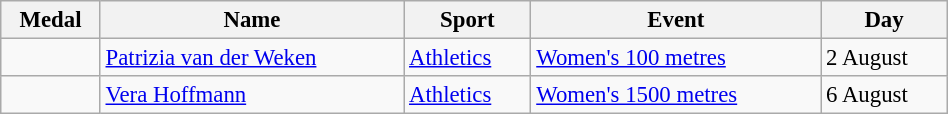<table class="wikitable sortable" style="font-size: 95%; width:50%">
<tr>
<th>Medal</th>
<th>Name</th>
<th>Sport</th>
<th>Event</th>
<th>Day</th>
</tr>
<tr>
<td></td>
<td><a href='#'>Patrizia van der Weken</a></td>
<td><a href='#'>Athletics</a></td>
<td><a href='#'>Women's 100 metres</a></td>
<td>2 August</td>
</tr>
<tr>
<td></td>
<td><a href='#'>Vera Hoffmann</a></td>
<td><a href='#'>Athletics</a></td>
<td><a href='#'>Women's 1500 metres</a></td>
<td>6 August</td>
</tr>
</table>
